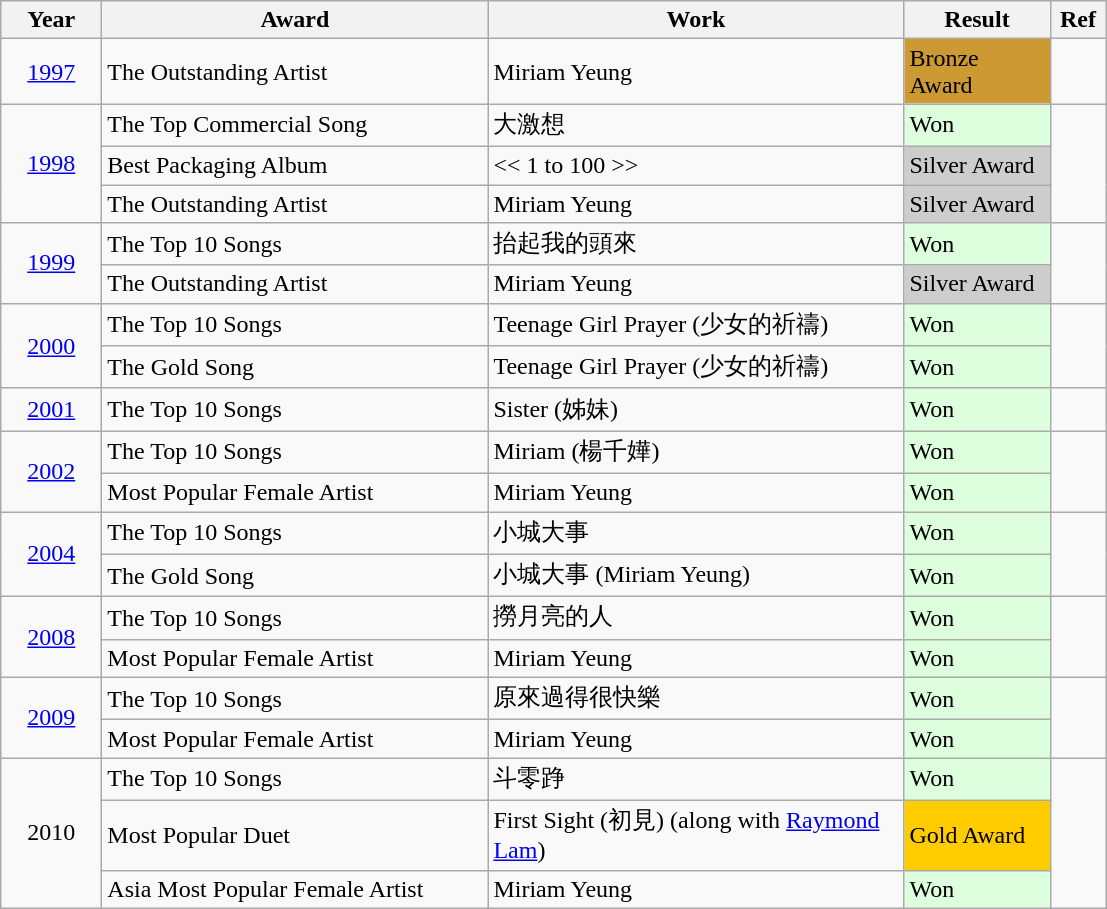<table class="wikitable">
<tr>
<th width=60>Year</th>
<th width="250">Award</th>
<th width="270">Work</th>
<th width="90">Result</th>
<th width="30">Ref</th>
</tr>
<tr>
<td align="center"><a href='#'>1997</a></td>
<td>The Outstanding Artist</td>
<td>Miriam Yeung</td>
<td style="background: #CC9933"><div>Bronze Award</div></td>
<td align="center"></td>
</tr>
<tr>
<td rowspan = "3" align="center"><a href='#'>1998</a></td>
<td>The Top Commercial Song</td>
<td>大激想</td>
<td style="background: #ddffdd"><div>Won</div></td>
<td rowspan = "3" align="center"></td>
</tr>
<tr>
<td>Best Packaging Album</td>
<td><< 1 to 100 >></td>
<td style="background: #cdcdcd"><div>Silver Award</div></td>
</tr>
<tr>
<td>The Outstanding Artist</td>
<td>Miriam Yeung</td>
<td style="background: #cdcdcd"><div>Silver Award</div></td>
</tr>
<tr>
<td rowspan = "2" align="center"><a href='#'>1999</a></td>
<td>The Top 10 Songs</td>
<td>抬起我的頭來</td>
<td style="background: #ddffdd"><div>Won</div></td>
<td rowspan = "2"  align="center"></td>
</tr>
<tr>
<td>The Outstanding Artist</td>
<td>Miriam Yeung</td>
<td style="background: #cdcdcd"><div>Silver Award</div></td>
</tr>
<tr>
<td rowspan = "2" align="center"><a href='#'>2000</a></td>
<td>The Top 10 Songs</td>
<td>Teenage Girl Prayer (少女的祈禱)</td>
<td style="background: #ddffdd"><div>Won</div></td>
<td rowspan = "2"  align="center"></td>
</tr>
<tr>
<td>The Gold Song</td>
<td>Teenage Girl Prayer (少女的祈禱)</td>
<td style="background: #ddffdd"><div>Won</div></td>
</tr>
<tr>
<td align="center"><a href='#'>2001</a></td>
<td>The Top 10 Songs</td>
<td>Sister (姊妹)</td>
<td style="background: #ddffdd"><div>Won</div></td>
<td align="center"></td>
</tr>
<tr>
<td rowspan = "2" align="center"><a href='#'>2002</a></td>
<td>The Top 10 Songs</td>
<td>Miriam (楊千嬅)</td>
<td style="background: #ddffdd"><div>Won</div></td>
<td rowspan = "2" align="center"></td>
</tr>
<tr>
<td>Most Popular Female Artist</td>
<td>Miriam Yeung</td>
<td style="background: #ddffdd"><div>Won</div></td>
</tr>
<tr>
<td rowspan = "2" align="center"><a href='#'>2004</a></td>
<td>The Top 10 Songs</td>
<td>小城大事</td>
<td style="background: #ddffdd"><div>Won</div></td>
<td rowspan = "2" align="center"></td>
</tr>
<tr>
<td>The Gold Song</td>
<td>小城大事 (Miriam Yeung)</td>
<td style="background: #ddffdd"><div>Won</div></td>
</tr>
<tr>
<td rowspan = "2" align="center"><a href='#'>2008</a></td>
<td>The Top 10 Songs</td>
<td>撈月亮的人</td>
<td style="background: #ddffdd"><div>Won</div></td>
<td rowspan = "2" align="center"></td>
</tr>
<tr>
<td>Most Popular Female Artist</td>
<td>Miriam Yeung</td>
<td style="background: #ddffdd"><div>Won</div></td>
</tr>
<tr>
<td rowspan = "2" align="center"><a href='#'>2009</a></td>
<td>The Top 10 Songs</td>
<td>原來過得很快樂</td>
<td style="background: #ddffdd"><div>Won</div></td>
<td rowspan = "2" align="center"></td>
</tr>
<tr>
<td>Most Popular Female Artist</td>
<td>Miriam Yeung</td>
<td style="background: #ddffdd"><div>Won</div></td>
</tr>
<tr>
<td rowspan = "3" align="center">2010</td>
<td>The Top 10 Songs</td>
<td>斗零踭</td>
<td style="background: #ddffdd"><div>Won</div></td>
<td rowspan = "3" align="center"></td>
</tr>
<tr>
<td>Most Popular Duet</td>
<td>First Sight (初見) (along with <a href='#'>Raymond Lam</a>)</td>
<td style="background: #FFCC00"><div>Gold Award</div></td>
</tr>
<tr>
<td>Asia Most Popular Female Artist</td>
<td>Miriam Yeung</td>
<td style="background: #ddffdd"><div>Won</div></td>
</tr>
</table>
